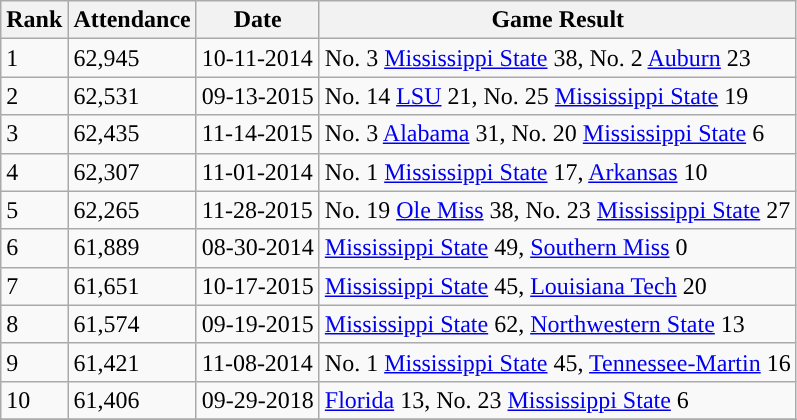<table class="wikitable sortable" style="text-align:left;">
<tr>
<th>Rank</th>
<th>Attendance</th>
<th>Date</th>
<th class="unsortable">Game Result</th>
</tr>
<tr>
<td>1</td>
<td>62,945</td>
<td>10-11-2014</td>
<td>No. 3 <a href='#'>Mississippi State</a> 38, No. 2 <a href='#'>Auburn</a> 23</td>
</tr>
<tr>
<td>2</td>
<td>62,531</td>
<td>09-13-2015</td>
<td>No. 14 <a href='#'>LSU</a> 21, No. 25 <a href='#'>Mississippi State</a> 19</td>
</tr>
<tr>
<td>3</td>
<td>62,435</td>
<td>11-14-2015</td>
<td>No. 3 <a href='#'>Alabama</a> 31, No. 20 <a href='#'>Mississippi State</a> 6</td>
</tr>
<tr>
<td>4</td>
<td>62,307</td>
<td>11-01-2014</td>
<td>No. 1 <a href='#'>Mississippi State</a> 17, <a href='#'>Arkansas</a> 10</td>
</tr>
<tr>
<td>5</td>
<td>62,265</td>
<td>11-28-2015</td>
<td>No. 19 <a href='#'>Ole Miss</a> 38, No. 23 <a href='#'>Mississippi State</a> 27</td>
</tr>
<tr>
<td>6</td>
<td>61,889</td>
<td>08-30-2014</td>
<td><a href='#'>Mississippi State</a> 49, <a href='#'>Southern Miss</a> 0</td>
</tr>
<tr>
<td>7</td>
<td>61,651</td>
<td>10-17-2015</td>
<td><a href='#'>Mississippi State</a> 45, <a href='#'>Louisiana Tech</a> 20</td>
</tr>
<tr>
<td>8</td>
<td>61,574</td>
<td>09-19-2015</td>
<td><a href='#'>Mississippi State</a> 62, <a href='#'>Northwestern State</a> 13</td>
</tr>
<tr>
<td>9</td>
<td>61,421</td>
<td>11-08-2014</td>
<td>No. 1 <a href='#'>Mississippi State</a> 45, <a href='#'>Tennessee-Martin</a> 16</td>
</tr>
<tr>
<td>10</td>
<td>61,406</td>
<td>09-29-2018</td>
<td><a href='#'>Florida</a> 13, No. 23 <a href='#'>Mississippi State</a> 6</td>
</tr>
<tr>
</tr>
</table>
